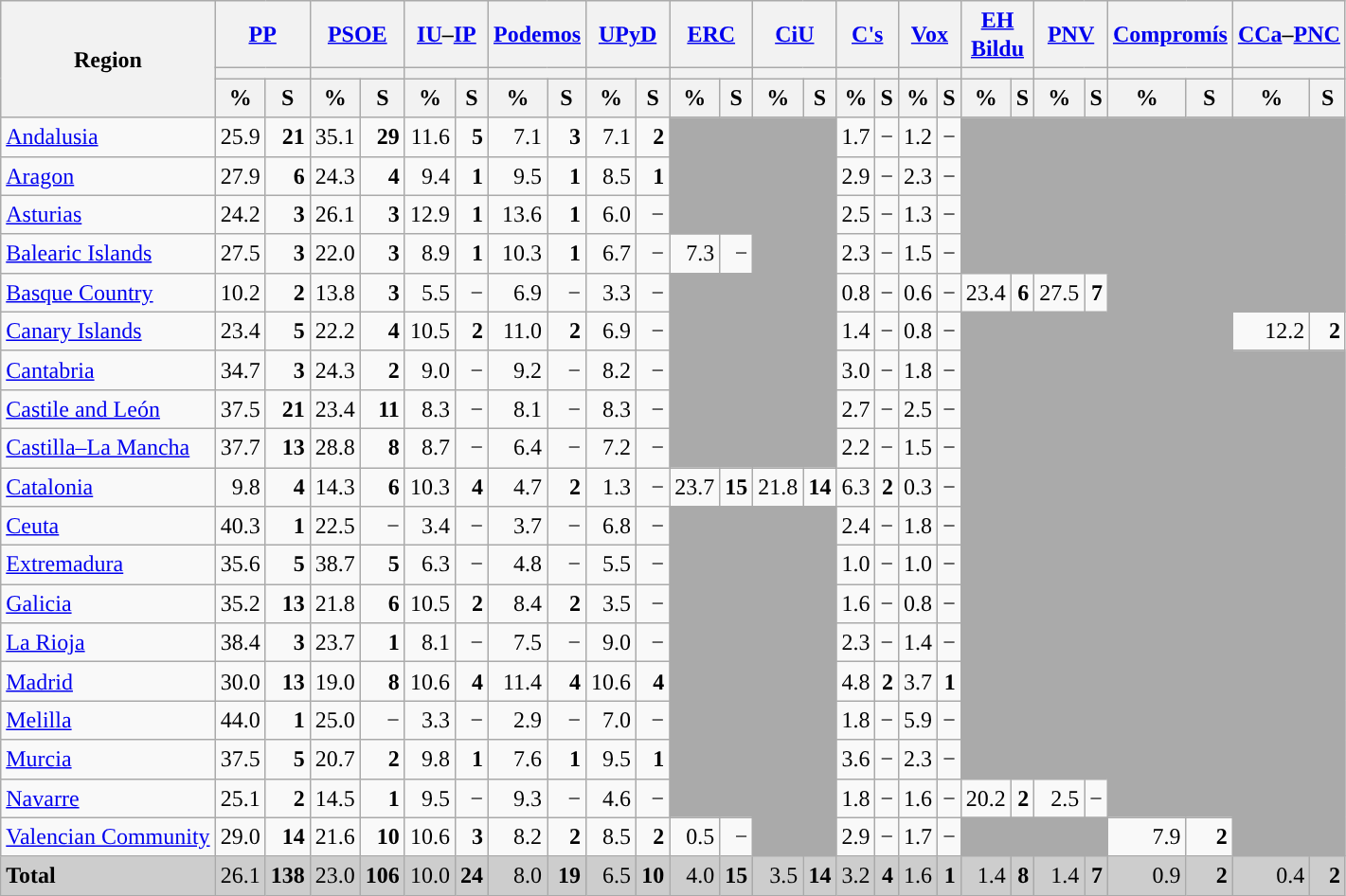<table class="wikitable sortable" style="text-align:right; line-height:20px">
<tr>
<th rowspan="3">Region</th>
<th colspan="2" width="30px" class="unsortable"><a href='#'>PP</a></th>
<th colspan="2" width="30px" class="unsortable"><a href='#'>PSOE</a></th>
<th colspan="2" width="30px" class="unsortable"><a href='#'>IU</a>–<a href='#'>IP</a></th>
<th colspan="2" width="30px" class="unsortable"><a href='#'>Podemos</a></th>
<th colspan="2" width="30px" class="unsortable"><a href='#'>UPyD</a></th>
<th colspan="2" width="30px" class="unsortable"><a href='#'>ERC</a></th>
<th colspan="2" width="30px" class="unsortable"><a href='#'>CiU</a></th>
<th colspan="2" width="30px" class="unsortable"><a href='#'>C's</a></th>
<th colspan="2" width="30px" class="unsortable"><a href='#'>Vox</a></th>
<th colspan="2" width="30px" class="unsortable"><a href='#'>EH Bildu</a></th>
<th colspan="2" width="30px" class="unsortable"><a href='#'>PNV</a></th>
<th colspan="2" width="30px" class="unsortable"><a href='#'>Compromís</a></th>
<th colspan="2" width="30px" class="unsortable"><a href='#'>CCa</a>–<a href='#'>PNC</a></th>
</tr>
<tr>
<th colspan="2" style="background:"></th>
<th colspan="2" style="background:"></th>
<th colspan="2" style="background:"></th>
<th colspan="2" style="background:"></th>
<th colspan="2" style="background:"></th>
<th colspan="2" style="background:"></th>
<th colspan="2" style="background:"></th>
<th colspan="2" style="background:"></th>
<th colspan="2" style="background:"></th>
<th colspan="2" style="background:"></th>
<th colspan="2" style="background:"></th>
<th colspan="2" style="background:"></th>
<th colspan="2" style="background:"></th>
</tr>
<tr>
<th data-sort-type="number">%</th>
<th data-sort-type="number">S</th>
<th data-sort-type="number">%</th>
<th data-sort-type="number">S</th>
<th data-sort-type="number">%</th>
<th data-sort-type="number">S</th>
<th data-sort-type="number">%</th>
<th data-sort-type="number">S</th>
<th data-sort-type="number">%</th>
<th data-sort-type="number">S</th>
<th data-sort-type="number">%</th>
<th data-sort-type="number">S</th>
<th data-sort-type="number">%</th>
<th data-sort-type="number">S</th>
<th data-sort-type="number">%</th>
<th data-sort-type="number">S</th>
<th data-sort-type="number">%</th>
<th data-sort-type="number">S</th>
<th data-sort-type="number">%</th>
<th data-sort-type="number">S</th>
<th data-sort-type="number">%</th>
<th data-sort-type="number">S</th>
<th data-sort-type="number">%</th>
<th data-sort-type="number">S</th>
<th data-sort-type="number">%</th>
<th data-sort-type="number">S</th>
</tr>
<tr>
<td align="left"><a href='#'>Andalusia</a></td>
<td>25.9</td>
<td><strong>21</strong></td>
<td style="background:">35.1</td>
<td><strong>29</strong></td>
<td>11.6</td>
<td><strong>5</strong></td>
<td>7.1</td>
<td><strong>3</strong></td>
<td>7.1</td>
<td><strong>2</strong></td>
<td colspan="2" rowspan="3" bgcolor="#AAAAAA"></td>
<td colspan="2" rowspan="9" bgcolor="#AAAAAA"></td>
<td>1.7</td>
<td>−</td>
<td>1.2</td>
<td>−</td>
<td colspan="2" rowspan="4" bgcolor="#AAAAAA"></td>
<td colspan="2" rowspan="4" bgcolor="#AAAAAA"></td>
<td colspan="2" rowspan="18" bgcolor="#AAAAAA"></td>
<td colspan="2" rowspan="5" bgcolor="#AAAAAA"></td>
</tr>
<tr>
<td align="left"><a href='#'>Aragon</a></td>
<td style="background:">27.9</td>
<td><strong>6</strong></td>
<td>24.3</td>
<td><strong>4</strong></td>
<td>9.4</td>
<td><strong>1</strong></td>
<td>9.5</td>
<td><strong>1</strong></td>
<td>8.5</td>
<td><strong>1</strong></td>
<td>2.9</td>
<td>−</td>
<td>2.3</td>
<td>−</td>
</tr>
<tr>
<td align="left"><a href='#'>Asturias</a></td>
<td>24.2</td>
<td><strong>3</strong></td>
<td style="background:">26.1</td>
<td><strong>3</strong></td>
<td>12.9</td>
<td><strong>1</strong></td>
<td>13.6</td>
<td><strong>1</strong></td>
<td>6.0</td>
<td>−</td>
<td>2.5</td>
<td>−</td>
<td>1.3</td>
<td>−</td>
</tr>
<tr>
<td align="left"><a href='#'>Balearic Islands</a></td>
<td style="background:">27.5</td>
<td><strong>3</strong></td>
<td>22.0</td>
<td><strong>3</strong></td>
<td>8.9</td>
<td><strong>1</strong></td>
<td>10.3</td>
<td><strong>1</strong></td>
<td>6.7</td>
<td>−</td>
<td>7.3</td>
<td>−</td>
<td>2.3</td>
<td>−</td>
<td>1.5</td>
<td>−</td>
</tr>
<tr>
<td align="left"><a href='#'>Basque Country</a></td>
<td>10.2</td>
<td><strong>2</strong></td>
<td>13.8</td>
<td><strong>3</strong></td>
<td>5.5</td>
<td>−</td>
<td>6.9</td>
<td>−</td>
<td>3.3</td>
<td>−</td>
<td colspan="2" rowspan="5" bgcolor="#AAAAAA"></td>
<td>0.8</td>
<td>−</td>
<td>0.6</td>
<td>−</td>
<td>23.4</td>
<td><strong>6</strong></td>
<td style="background:">27.5</td>
<td><strong>7</strong></td>
</tr>
<tr>
<td align="left"><a href='#'>Canary Islands</a></td>
<td style="background:">23.4</td>
<td><strong>5</strong></td>
<td>22.2</td>
<td><strong>4</strong></td>
<td>10.5</td>
<td><strong>2</strong></td>
<td>11.0</td>
<td><strong>2</strong></td>
<td>6.9</td>
<td>−</td>
<td>1.4</td>
<td>−</td>
<td>0.8</td>
<td>−</td>
<td colspan="2" rowspan="12" bgcolor="#AAAAAA"></td>
<td colspan="2" rowspan="12" bgcolor="#AAAAAA"></td>
<td>12.2</td>
<td><strong>2</strong></td>
</tr>
<tr>
<td align="left"><a href='#'>Cantabria</a></td>
<td style="background:">34.7</td>
<td><strong>3</strong></td>
<td>24.3</td>
<td><strong>2</strong></td>
<td>9.0</td>
<td>−</td>
<td>9.2</td>
<td>−</td>
<td>8.2</td>
<td>−</td>
<td>3.0</td>
<td>−</td>
<td>1.8</td>
<td>−</td>
<td colspan="2" rowspan="13" bgcolor="#AAAAAA"></td>
</tr>
<tr>
<td align="left"><a href='#'>Castile and León</a></td>
<td style="background:">37.5</td>
<td><strong>21</strong></td>
<td>23.4</td>
<td><strong>11</strong></td>
<td>8.3</td>
<td>−</td>
<td>8.1</td>
<td>−</td>
<td>8.3</td>
<td>−</td>
<td>2.7</td>
<td>−</td>
<td>2.5</td>
<td>−</td>
</tr>
<tr>
<td align="left"><a href='#'>Castilla–La Mancha</a></td>
<td style="background:">37.7</td>
<td><strong>13</strong></td>
<td>28.8</td>
<td><strong>8</strong></td>
<td>8.7</td>
<td>−</td>
<td>6.4</td>
<td>−</td>
<td>7.2</td>
<td>−</td>
<td>2.2</td>
<td>−</td>
<td>1.5</td>
<td>−</td>
</tr>
<tr>
<td align="left"><a href='#'>Catalonia</a></td>
<td>9.8</td>
<td><strong>4</strong></td>
<td>14.3</td>
<td><strong>6</strong></td>
<td>10.3</td>
<td><strong>4</strong></td>
<td>4.7</td>
<td><strong>2</strong></td>
<td>1.3</td>
<td>−</td>
<td style="background:">23.7</td>
<td><strong>15</strong></td>
<td>21.8</td>
<td><strong>14</strong></td>
<td>6.3</td>
<td><strong>2</strong></td>
<td>0.3</td>
<td>−</td>
</tr>
<tr>
<td align="left"><a href='#'>Ceuta</a></td>
<td style="background:">40.3</td>
<td><strong>1</strong></td>
<td>22.5</td>
<td>−</td>
<td>3.4</td>
<td>−</td>
<td>3.7</td>
<td>−</td>
<td>6.8</td>
<td>−</td>
<td colspan="2" rowspan="8" bgcolor="#AAAAAA"></td>
<td colspan="2" rowspan="9" bgcolor="#AAAAAA"></td>
<td>2.4</td>
<td>−</td>
<td>1.8</td>
<td>−</td>
</tr>
<tr>
<td align="left"><a href='#'>Extremadura</a></td>
<td>35.6</td>
<td><strong>5</strong></td>
<td style="background:">38.7</td>
<td><strong>5</strong></td>
<td>6.3</td>
<td>−</td>
<td>4.8</td>
<td>−</td>
<td>5.5</td>
<td>−</td>
<td>1.0</td>
<td>−</td>
<td>1.0</td>
<td>−</td>
</tr>
<tr>
<td align="left"><a href='#'>Galicia</a></td>
<td style="background:">35.2</td>
<td><strong>13</strong></td>
<td>21.8</td>
<td><strong>6</strong></td>
<td>10.5</td>
<td><strong>2</strong></td>
<td>8.4</td>
<td><strong>2</strong></td>
<td>3.5</td>
<td>−</td>
<td>1.6</td>
<td>−</td>
<td>0.8</td>
<td>−</td>
</tr>
<tr>
<td align="left"><a href='#'>La Rioja</a></td>
<td style="background:">38.4</td>
<td><strong>3</strong></td>
<td>23.7</td>
<td><strong>1</strong></td>
<td>8.1</td>
<td>−</td>
<td>7.5</td>
<td>−</td>
<td>9.0</td>
<td>−</td>
<td>2.3</td>
<td>−</td>
<td>1.4</td>
<td>−</td>
</tr>
<tr>
<td align="left"><a href='#'>Madrid</a></td>
<td style="background:">30.0</td>
<td><strong>13</strong></td>
<td>19.0</td>
<td><strong>8</strong></td>
<td>10.6</td>
<td><strong>4</strong></td>
<td>11.4</td>
<td><strong>4</strong></td>
<td>10.6</td>
<td><strong>4</strong></td>
<td>4.8</td>
<td><strong>2</strong></td>
<td>3.7</td>
<td><strong>1</strong></td>
</tr>
<tr>
<td align="left"><a href='#'>Melilla</a></td>
<td style="background:">44.0</td>
<td><strong>1</strong></td>
<td>25.0</td>
<td>−</td>
<td>3.3</td>
<td>−</td>
<td>2.9</td>
<td>−</td>
<td>7.0</td>
<td>−</td>
<td>1.8</td>
<td>−</td>
<td>5.9</td>
<td>−</td>
</tr>
<tr>
<td align="left"><a href='#'>Murcia</a></td>
<td style="background:">37.5</td>
<td><strong>5</strong></td>
<td>20.7</td>
<td><strong>2</strong></td>
<td>9.8</td>
<td><strong>1</strong></td>
<td>7.6</td>
<td><strong>1</strong></td>
<td>9.5</td>
<td><strong>1</strong></td>
<td>3.6</td>
<td>−</td>
<td>2.3</td>
<td>−</td>
</tr>
<tr>
<td align="left"><a href='#'>Navarre</a></td>
<td style="background:">25.1</td>
<td><strong>2</strong></td>
<td>14.5</td>
<td><strong>1</strong></td>
<td>9.5</td>
<td>−</td>
<td>9.3</td>
<td>−</td>
<td>4.6</td>
<td>−</td>
<td>1.8</td>
<td>−</td>
<td>1.6</td>
<td>−</td>
<td>20.2</td>
<td><strong>2</strong></td>
<td>2.5</td>
<td>−</td>
</tr>
<tr>
<td align="left"><a href='#'>Valencian Community</a></td>
<td style="background:">29.0</td>
<td><strong>14</strong></td>
<td>21.6</td>
<td><strong>10</strong></td>
<td>10.6</td>
<td><strong>3</strong></td>
<td>8.2</td>
<td><strong>2</strong></td>
<td>8.5</td>
<td><strong>2</strong></td>
<td>0.5</td>
<td>−</td>
<td>2.9</td>
<td>−</td>
<td>1.7</td>
<td>−</td>
<td colspan="2" bgcolor="#AAAAAA"></td>
<td colspan="2" bgcolor="#AAAAAA"></td>
<td>7.9</td>
<td><strong>2</strong></td>
</tr>
<tr style="background:#CDCDCD;">
<td align="left"><strong>Total</strong></td>
<td style="background:">26.1</td>
<td><strong>138</strong></td>
<td>23.0</td>
<td><strong>106</strong></td>
<td>10.0</td>
<td><strong>24</strong></td>
<td>8.0</td>
<td><strong>19</strong></td>
<td>6.5</td>
<td><strong>10</strong></td>
<td>4.0</td>
<td><strong>15</strong></td>
<td>3.5</td>
<td><strong>14</strong></td>
<td>3.2</td>
<td><strong>4</strong></td>
<td>1.6</td>
<td><strong>1</strong></td>
<td>1.4</td>
<td><strong>8</strong></td>
<td>1.4</td>
<td><strong>7</strong></td>
<td>0.9</td>
<td><strong>2</strong></td>
<td>0.4</td>
<td><strong>2</strong></td>
</tr>
</table>
